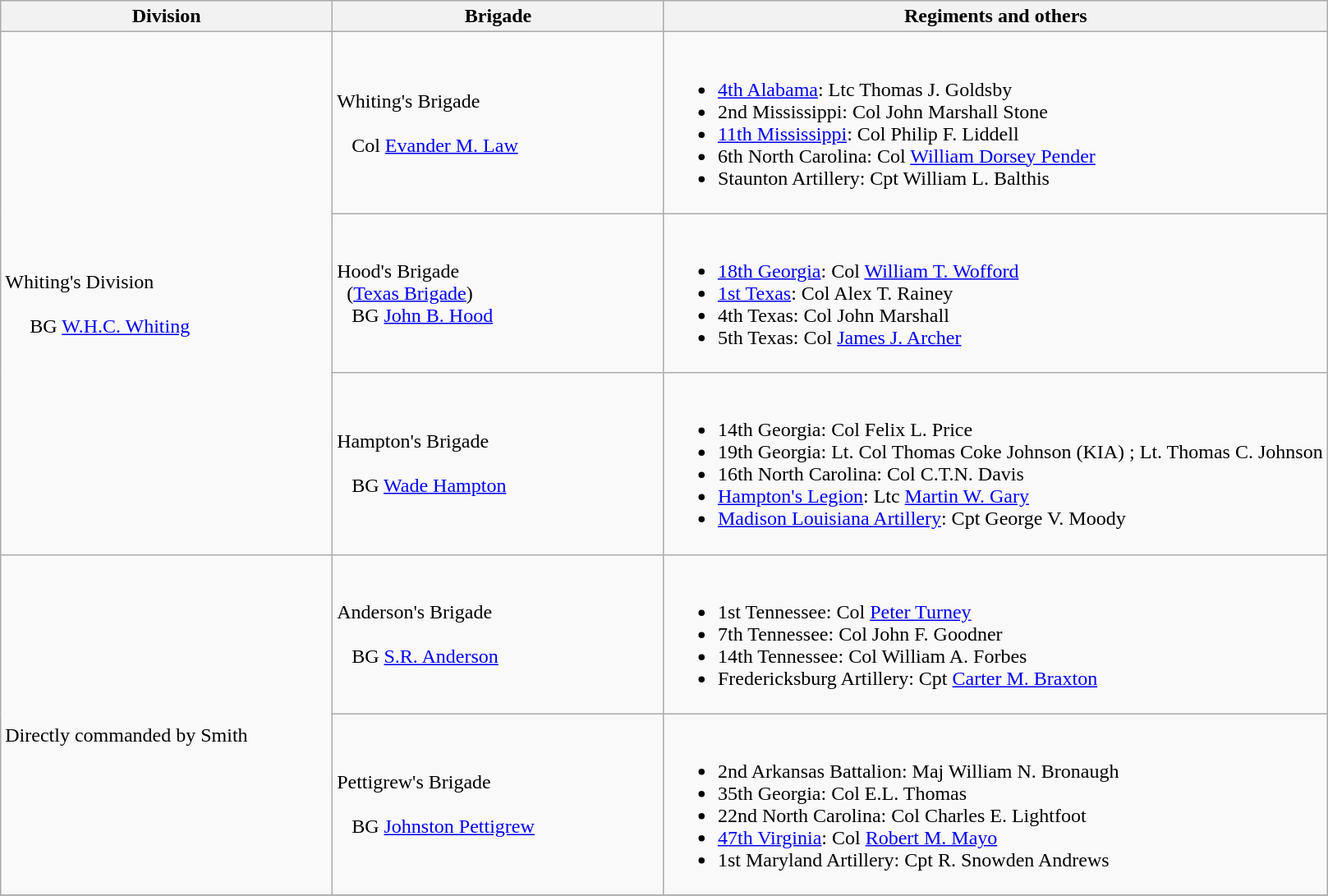<table class="wikitable">
<tr>
<th width=25%>Division</th>
<th width=25%>Brigade</th>
<th>Regiments and others</th>
</tr>
<tr>
<td rowspan=3><br>Whiting's Division<br><br>    
BG <a href='#'>W.H.C. Whiting</a></td>
<td>Whiting's Brigade<br><br>  
Col <a href='#'>Evander M. Law</a></td>
<td><br><ul><li><a href='#'>4th Alabama</a>: Ltc Thomas J. Goldsby</li><li>2nd Mississippi: Col John Marshall Stone</li><li><a href='#'>11th Mississippi</a>: Col Philip F. Liddell</li><li>6th North Carolina: Col <a href='#'>William Dorsey Pender</a></li><li>Staunton Artillery: Cpt William L. Balthis</li></ul></td>
</tr>
<tr>
<td>Hood's Brigade<br>  (<a href='#'>Texas Brigade</a>)<br>  
BG <a href='#'>John B. Hood</a></td>
<td><br><ul><li><a href='#'>18th Georgia</a>: Col <a href='#'>William T. Wofford</a></li><li><a href='#'>1st Texas</a>: Col Alex T. Rainey</li><li>4th Texas: Col John Marshall</li><li>5th Texas: Col <a href='#'>James J. Archer</a></li></ul></td>
</tr>
<tr>
<td>Hampton's Brigade<br><br>  
BG <a href='#'>Wade Hampton</a></td>
<td><br><ul><li>14th Georgia: Col Felix L. Price</li><li>19th Georgia: Lt. Col Thomas Coke Johnson (KIA) ; Lt. Thomas C. Johnson</li><li>16th North Carolina: Col C.T.N. Davis</li><li><a href='#'>Hampton's Legion</a>: Ltc <a href='#'>Martin W. Gary</a></li><li><a href='#'>Madison Louisiana Artillery</a>: Cpt George V. Moody</li></ul></td>
</tr>
<tr>
<td rowspan=2><br>Directly commanded by Smith</td>
<td>Anderson's Brigade<br><br>  
BG <a href='#'>S.R. Anderson</a></td>
<td><br><ul><li>1st Tennessee: Col <a href='#'>Peter Turney</a></li><li>7th Tennessee: Col John F. Goodner</li><li>14th Tennessee: Col William A. Forbes</li><li>Fredericksburg Artillery: Cpt <a href='#'>Carter M. Braxton</a></li></ul></td>
</tr>
<tr>
<td>Pettigrew's Brigade<br><br>  
BG <a href='#'>Johnston Pettigrew</a></td>
<td><br><ul><li>2nd Arkansas Battalion: Maj William N. Bronaugh</li><li>35th Georgia: Col E.L. Thomas</li><li>22nd North Carolina: Col Charles E. Lightfoot</li><li><a href='#'>47th Virginia</a>: Col <a href='#'>Robert M. Mayo</a></li><li>1st Maryland Artillery: Cpt R. Snowden Andrews</li></ul></td>
</tr>
<tr>
</tr>
</table>
